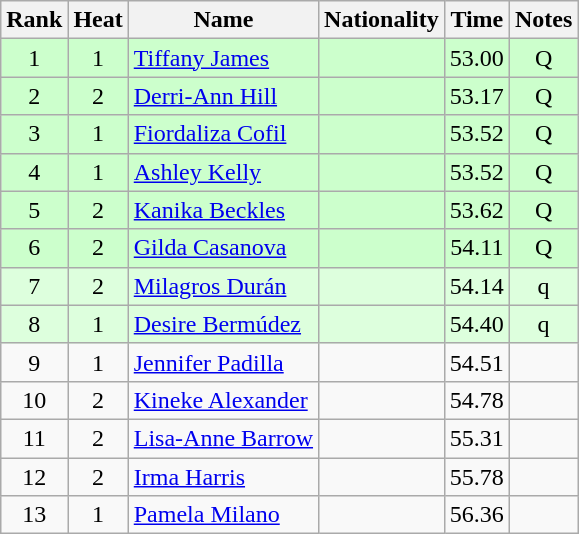<table class="wikitable sortable" style="text-align:center">
<tr>
<th>Rank</th>
<th>Heat</th>
<th>Name</th>
<th>Nationality</th>
<th>Time</th>
<th>Notes</th>
</tr>
<tr bgcolor=ccffcc>
<td>1</td>
<td>1</td>
<td align=left><a href='#'>Tiffany James</a></td>
<td align=left></td>
<td>53.00</td>
<td>Q</td>
</tr>
<tr bgcolor=ccffcc>
<td>2</td>
<td>2</td>
<td align=left><a href='#'>Derri-Ann Hill</a></td>
<td align=left></td>
<td>53.17</td>
<td>Q</td>
</tr>
<tr bgcolor=ccffcc>
<td>3</td>
<td>1</td>
<td align=left><a href='#'>Fiordaliza Cofil</a></td>
<td align=left></td>
<td>53.52</td>
<td>Q</td>
</tr>
<tr bgcolor=ccffcc>
<td>4</td>
<td>1</td>
<td align=left><a href='#'>Ashley Kelly</a></td>
<td align=left></td>
<td>53.52</td>
<td>Q</td>
</tr>
<tr bgcolor=ccffcc>
<td>5</td>
<td>2</td>
<td align=left><a href='#'>Kanika Beckles</a></td>
<td align=left></td>
<td>53.62</td>
<td>Q</td>
</tr>
<tr bgcolor=ccffcc>
<td>6</td>
<td>2</td>
<td align=left><a href='#'>Gilda Casanova</a></td>
<td align=left></td>
<td>54.11</td>
<td>Q</td>
</tr>
<tr bgcolor=ddffdd>
<td>7</td>
<td>2</td>
<td align=left><a href='#'>Milagros Durán</a></td>
<td align=left></td>
<td>54.14</td>
<td>q</td>
</tr>
<tr bgcolor=ddffdd>
<td>8</td>
<td>1</td>
<td align=left><a href='#'>Desire Bermúdez</a></td>
<td align=left></td>
<td>54.40</td>
<td>q</td>
</tr>
<tr>
<td>9</td>
<td>1</td>
<td align=left><a href='#'>Jennifer Padilla</a></td>
<td align=left></td>
<td>54.51</td>
<td></td>
</tr>
<tr>
<td>10</td>
<td>2</td>
<td align=left><a href='#'>Kineke Alexander</a></td>
<td align=left></td>
<td>54.78</td>
<td></td>
</tr>
<tr>
<td>11</td>
<td>2</td>
<td align=left><a href='#'>Lisa-Anne Barrow</a></td>
<td align=left></td>
<td>55.31</td>
<td></td>
</tr>
<tr>
<td>12</td>
<td>2</td>
<td align=left><a href='#'>Irma Harris</a></td>
<td align=left></td>
<td>55.78</td>
<td></td>
</tr>
<tr>
<td>13</td>
<td>1</td>
<td align=left><a href='#'>Pamela Milano</a></td>
<td align=left></td>
<td>56.36</td>
<td></td>
</tr>
</table>
